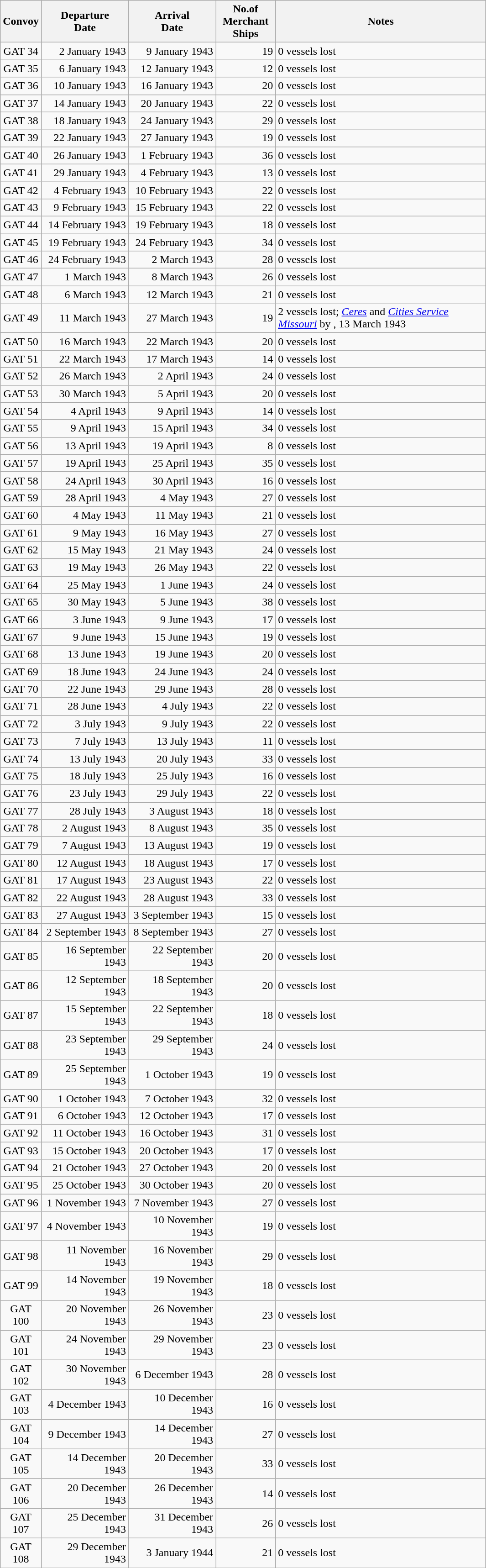<table class="wikitable sortable">
<tr>
<th scope="col" width="50px">Convoy</th>
<th scope="col" width="120px">Departure<br>Date</th>
<th scope="col" width="120px">Arrival<br>Date</th>
<th scope="col" width="80px">No.of Merchant Ships</th>
<th scope="col" width="300px">Notes</th>
</tr>
<tr>
<td align="center">GAT 34</td>
<td align="right">2 January 1943</td>
<td align="right">9 January 1943</td>
<td align="right">19</td>
<td align="left">0 vessels lost</td>
</tr>
<tr>
<td align="center">GAT 35</td>
<td align="right">6 January 1943</td>
<td align="right">12 January 1943</td>
<td align="right">12</td>
<td align="left">0 vessels lost</td>
</tr>
<tr>
<td align="center">GAT 36</td>
<td align="right">10 January 1943</td>
<td align="right">16 January 1943</td>
<td align="right">20</td>
<td align="left">0 vessels lost</td>
</tr>
<tr>
<td align="center">GAT 37</td>
<td align="right">14 January 1943</td>
<td align="right">20 January 1943</td>
<td align="right">22</td>
<td align="left">0 vessels lost</td>
</tr>
<tr>
<td align="center">GAT 38</td>
<td align="right">18 January 1943</td>
<td align="right">24 January 1943</td>
<td align="right">29</td>
<td align="left">0 vessels lost</td>
</tr>
<tr>
<td align="center">GAT 39</td>
<td align="right">22 January 1943</td>
<td align="right">27 January 1943</td>
<td align="right">19</td>
<td align="left">0 vessels lost</td>
</tr>
<tr>
<td align="center">GAT 40</td>
<td align="right">26 January 1943</td>
<td align="right">1 February 1943</td>
<td align="right">36</td>
<td align="left">0 vessels lost</td>
</tr>
<tr>
<td align="center">GAT 41</td>
<td align="right">29 January 1943</td>
<td align="right">4 February 1943</td>
<td align="right">13</td>
<td align="left">0 vessels lost</td>
</tr>
<tr>
<td align="center">GAT 42</td>
<td align="right">4 February 1943</td>
<td align="right">10 February 1943</td>
<td align="right">22</td>
<td align="left">0 vessels lost</td>
</tr>
<tr>
<td align="center">GAT 43</td>
<td align="right">9 February 1943</td>
<td align="right">15 February 1943</td>
<td align="right">22</td>
<td align="left">0 vessels lost</td>
</tr>
<tr>
<td align="center">GAT 44</td>
<td align="right">14 February 1943</td>
<td align="right">19 February 1943</td>
<td align="right">18</td>
<td align="left">0 vessels lost</td>
</tr>
<tr>
<td align="center">GAT 45</td>
<td align="right">19 February 1943</td>
<td align="right">24 February 1943</td>
<td align="right">34</td>
<td align="left">0 vessels lost</td>
</tr>
<tr>
<td align="center">GAT 46</td>
<td align="right">24 February 1943</td>
<td align="right">2 March 1943</td>
<td align="right">28</td>
<td align="left">0 vessels lost</td>
</tr>
<tr>
<td align="center">GAT 47</td>
<td align="right">1 March 1943</td>
<td align="right">8 March 1943</td>
<td align="right">26</td>
<td align="left">0 vessels lost</td>
</tr>
<tr>
<td align="center">GAT 48</td>
<td align="right">6 March 1943</td>
<td align="right">12 March 1943</td>
<td align="right">21</td>
<td align="left">0 vessels lost</td>
</tr>
<tr>
<td align="center">GAT 49</td>
<td align="right">11 March 1943</td>
<td align="right">27 March 1943</td>
<td align="right">19</td>
<td align="left">2 vessels lost; <a href='#'><em>Ceres</em></a> and <a href='#'><em>Cities Service Missouri</em></a> by , 13 March 1943</td>
</tr>
<tr>
<td align="center">GAT 50</td>
<td align="right">16 March 1943</td>
<td align="right">22 March 1943</td>
<td align="right">20</td>
<td align="left">0 vessels lost</td>
</tr>
<tr>
<td align="center">GAT 51</td>
<td align="right">22 March 1943</td>
<td align="right">17 March 1943</td>
<td align="right">14</td>
<td align="left">0 vessels lost</td>
</tr>
<tr>
<td align="center">GAT 52</td>
<td align="right">26 March 1943</td>
<td align="right">2 April 1943</td>
<td align="right">24</td>
<td align="left">0 vessels lost</td>
</tr>
<tr>
<td align="center">GAT 53</td>
<td align="right">30 March 1943</td>
<td align="right">5 April 1943</td>
<td align="right">20</td>
<td align="left">0 vessels lost</td>
</tr>
<tr>
<td align="center">GAT 54</td>
<td align="right">4 April 1943</td>
<td align="right">9 April 1943</td>
<td align="right">14</td>
<td align="left">0 vessels lost</td>
</tr>
<tr>
<td align="center">GAT 55</td>
<td align="right">9 April 1943</td>
<td align="right">15 April 1943</td>
<td align="right">34</td>
<td align="left">0 vessels lost</td>
</tr>
<tr>
<td align="center">GAT 56</td>
<td align="right">13 April 1943</td>
<td align="right">19 April 1943</td>
<td align="right">8</td>
<td align="left">0 vessels lost</td>
</tr>
<tr>
<td align="center">GAT 57</td>
<td align="right">19 April 1943</td>
<td align="right">25 April 1943</td>
<td align="right">35</td>
<td align="left">0 vessels lost</td>
</tr>
<tr>
<td align="center">GAT 58</td>
<td align="right">24 April 1943</td>
<td align="right">30 April 1943</td>
<td align="right">16</td>
<td align="left">0 vessels lost</td>
</tr>
<tr>
<td align="center">GAT 59</td>
<td align="right">28 April 1943</td>
<td align="right">4 May 1943</td>
<td align="right">27</td>
<td align="left">0 vessels lost</td>
</tr>
<tr>
<td align="center">GAT 60</td>
<td align="right">4 May 1943</td>
<td align="right">11 May 1943</td>
<td align="right">21</td>
<td align="left">0 vessels lost</td>
</tr>
<tr>
<td align="center">GAT 61</td>
<td align="right">9 May 1943</td>
<td align="right">16 May 1943</td>
<td align="right">27</td>
<td align="left">0 vessels lost</td>
</tr>
<tr>
<td align="center">GAT 62</td>
<td align="right">15 May 1943</td>
<td align="right">21 May 1943</td>
<td align="right">24</td>
<td align="left">0 vessels lost</td>
</tr>
<tr>
<td align="center">GAT 63</td>
<td align="right">19 May 1943</td>
<td align="right">26 May 1943</td>
<td align="right">22</td>
<td align="left">0 vessels lost</td>
</tr>
<tr>
<td align="center">GAT 64</td>
<td align="right">25 May 1943</td>
<td align="right">1 June 1943</td>
<td align="right">24</td>
<td align="left">0 vessels lost</td>
</tr>
<tr>
<td align="center">GAT 65</td>
<td align="right">30 May 1943</td>
<td align="right">5 June 1943</td>
<td align="right">38</td>
<td align="left">0 vessels lost</td>
</tr>
<tr>
<td align="center">GAT 66</td>
<td align="right">3 June 1943</td>
<td align="right">9 June 1943</td>
<td align="right">17</td>
<td align="left">0 vessels lost</td>
</tr>
<tr>
<td align="center">GAT 67</td>
<td align="right">9 June 1943</td>
<td align="right">15 June 1943</td>
<td align="right">19</td>
<td align="left">0 vessels lost</td>
</tr>
<tr>
<td align="center">GAT 68</td>
<td align="right">13 June 1943</td>
<td align="right">19 June 1943</td>
<td align="right">20</td>
<td align="left">0 vessels lost</td>
</tr>
<tr>
<td align="center">GAT 69</td>
<td align="right">18 June 1943</td>
<td align="right">24 June 1943</td>
<td align="right">24</td>
<td align="left">0 vessels lost</td>
</tr>
<tr>
<td align="center">GAT 70</td>
<td align="right">22 June 1943</td>
<td align="right">29 June 1943</td>
<td align="right">28</td>
<td align="left">0 vessels lost</td>
</tr>
<tr>
<td align="center">GAT 71</td>
<td align="right">28 June 1943</td>
<td align="right">4 July 1943</td>
<td align="right">22</td>
<td align="left">0 vessels lost</td>
</tr>
<tr>
<td align="center">GAT 72</td>
<td align="right">3 July 1943</td>
<td align="right">9 July 1943</td>
<td align="right">22</td>
<td align="left">0 vessels lost</td>
</tr>
<tr>
<td align="center">GAT 73</td>
<td align="right">7 July 1943</td>
<td align="right">13 July 1943</td>
<td align="right">11</td>
<td align="left">0 vessels lost</td>
</tr>
<tr>
<td align="center">GAT 74</td>
<td align="right">13 July 1943</td>
<td align="right">20 July 1943</td>
<td align="right">33</td>
<td align="left">0 vessels lost</td>
</tr>
<tr>
<td align="center">GAT 75</td>
<td align="right">18 July 1943</td>
<td align="right">25 July 1943</td>
<td align="right">16</td>
<td align="left">0 vessels lost</td>
</tr>
<tr>
<td align="center">GAT 76</td>
<td align="right">23 July 1943</td>
<td align="right">29 July 1943</td>
<td align="right">22</td>
<td align="left">0 vessels lost</td>
</tr>
<tr>
<td align="center">GAT 77</td>
<td align="right">28 July 1943</td>
<td align="right">3 August 1943</td>
<td align="right">18</td>
<td align="left">0 vessels lost</td>
</tr>
<tr>
<td align="center">GAT 78</td>
<td align="right">2 August 1943</td>
<td align="right">8 August 1943</td>
<td align="right">35</td>
<td align="left">0 vessels lost</td>
</tr>
<tr>
<td align="center">GAT 79</td>
<td align="right">7 August 1943</td>
<td align="right">13 August 1943</td>
<td align="right">19</td>
<td align="left">0 vessels lost</td>
</tr>
<tr>
<td align="center">GAT 80</td>
<td align="right">12 August 1943</td>
<td align="right">18 August 1943</td>
<td align="right">17</td>
<td align="left">0 vessels lost</td>
</tr>
<tr>
<td align="center">GAT 81</td>
<td align="right">17 August 1943</td>
<td align="right">23 August 1943</td>
<td align="right">22</td>
<td align="left">0 vessels lost</td>
</tr>
<tr>
<td align="center">GAT 82</td>
<td align="right">22 August 1943</td>
<td align="right">28 August 1943</td>
<td align="right">33</td>
<td align="left">0 vessels lost</td>
</tr>
<tr>
<td align="center">GAT 83</td>
<td align="right">27 August 1943</td>
<td align="right">3 September 1943</td>
<td align="right">15</td>
<td align="left">0 vessels lost</td>
</tr>
<tr>
<td align="center">GAT 84</td>
<td align="right">2 September 1943</td>
<td align="right">8 September 1943</td>
<td align="right">27</td>
<td align="left">0 vessels lost</td>
</tr>
<tr>
<td align="center">GAT 85</td>
<td align="right">16 September 1943</td>
<td align="right">22 September 1943</td>
<td align="right">20</td>
<td align="left">0 vessels lost</td>
</tr>
<tr>
<td align="center">GAT 86</td>
<td align="right">12 September 1943</td>
<td align="right">18 September 1943</td>
<td align="right">20</td>
<td align="left">0 vessels lost</td>
</tr>
<tr>
<td align="center">GAT 87</td>
<td align="right">15 September 1943</td>
<td align="right">22 September 1943</td>
<td align="right">18</td>
<td align="left">0 vessels lost</td>
</tr>
<tr>
<td align="center">GAT 88</td>
<td align="right">23 September 1943</td>
<td align="right">29 September 1943</td>
<td align="right">24</td>
<td align="left">0 vessels lost</td>
</tr>
<tr>
<td align="center">GAT 89</td>
<td align="right">25 September 1943</td>
<td align="right">1 October 1943</td>
<td align="right">19</td>
<td align="left">0 vessels lost</td>
</tr>
<tr>
<td align="center">GAT 90</td>
<td align="right">1 October 1943</td>
<td align="right">7 October 1943</td>
<td align="right">32</td>
<td align="left">0 vessels lost</td>
</tr>
<tr>
<td align="center">GAT 91</td>
<td align="right">6 October 1943</td>
<td align="right">12 October 1943</td>
<td align="right">17</td>
<td align="left">0 vessels lost</td>
</tr>
<tr>
<td align="center">GAT 92</td>
<td align="right">11 October 1943</td>
<td align="right">16 October 1943</td>
<td align="right">31</td>
<td align="left">0 vessels lost</td>
</tr>
<tr>
<td align="center">GAT 93</td>
<td align="right">15 October 1943</td>
<td align="right">20 October 1943</td>
<td align="right">17</td>
<td align="left">0 vessels lost</td>
</tr>
<tr>
<td align="center">GAT 94</td>
<td align="right">21 October 1943</td>
<td align="right">27 October 1943</td>
<td align="right">20</td>
<td align="left">0 vessels lost</td>
</tr>
<tr>
<td align="center">GAT 95</td>
<td align="right">25 October 1943</td>
<td align="right">30 October 1943</td>
<td align="right">20</td>
<td align="left">0 vessels lost</td>
</tr>
<tr>
<td align="center">GAT 96</td>
<td align="right">1 November 1943</td>
<td align="right">7 November 1943</td>
<td align="right">27</td>
<td align="left">0 vessels lost</td>
</tr>
<tr>
<td align="center">GAT 97</td>
<td align="right">4 November 1943</td>
<td align="right">10 November 1943</td>
<td align="right">19</td>
<td align="left">0 vessels lost</td>
</tr>
<tr>
<td align="center">GAT 98</td>
<td align="right">11 November 1943</td>
<td align="right">16 November 1943</td>
<td align="right">29</td>
<td align="left">0 vessels lost</td>
</tr>
<tr>
<td align="center">GAT 99</td>
<td align="right">14 November 1943</td>
<td align="right">19 November 1943</td>
<td align="right">18</td>
<td align="left">0 vessels lost</td>
</tr>
<tr>
<td align="center">GAT 100</td>
<td align="right">20 November 1943</td>
<td align="right">26 November 1943</td>
<td align="right">23</td>
<td align="left">0 vessels lost</td>
</tr>
<tr>
<td align="center">GAT 101</td>
<td align="right">24 November 1943</td>
<td align="right">29 November 1943</td>
<td align="right">23</td>
<td align="left">0 vessels lost</td>
</tr>
<tr>
<td align="center">GAT 102</td>
<td align="right">30 November 1943</td>
<td align="right">6 December 1943</td>
<td align="right">28</td>
<td align="left">0 vessels lost</td>
</tr>
<tr>
<td align="center">GAT 103</td>
<td align="right">4 December 1943</td>
<td align="right">10 December 1943</td>
<td align="right">16</td>
<td align="left">0 vessels lost</td>
</tr>
<tr>
<td align="center">GAT 104</td>
<td align="right">9 December 1943</td>
<td align="right">14 December 1943</td>
<td align="right">27</td>
<td align="left">0 vessels lost</td>
</tr>
<tr>
<td align="center">GAT 105</td>
<td align="right">14 December 1943</td>
<td align="right">20 December 1943</td>
<td align="right">33</td>
<td align="left">0 vessels lost</td>
</tr>
<tr>
<td align="center">GAT 106</td>
<td align="right">20 December 1943</td>
<td align="right">26 December 1943</td>
<td align="right">14</td>
<td align="left">0 vessels lost</td>
</tr>
<tr>
<td align="center">GAT 107</td>
<td align="right">25 December 1943</td>
<td align="right">31 December 1943</td>
<td align="right">26</td>
<td align="left">0 vessels lost</td>
</tr>
<tr>
<td align="center">GAT 108</td>
<td align="right">29 December 1943</td>
<td align="right">3 January 1944</td>
<td align="right">21</td>
<td align="left">0 vessels lost</td>
</tr>
<tr>
</tr>
</table>
